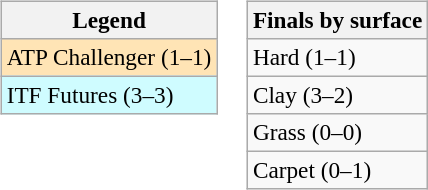<table>
<tr valign=top>
<td><br><table class=wikitable style=font-size:97%>
<tr>
<th>Legend</th>
</tr>
<tr bgcolor=moccasin>
<td>ATP Challenger (1–1)</td>
</tr>
<tr bgcolor=cffcff>
<td>ITF Futures (3–3)</td>
</tr>
</table>
</td>
<td><br><table class=wikitable style=font-size:97%>
<tr>
<th>Finals by surface</th>
</tr>
<tr>
<td>Hard (1–1)</td>
</tr>
<tr>
<td>Clay (3–2)</td>
</tr>
<tr>
<td>Grass (0–0)</td>
</tr>
<tr>
<td>Carpet (0–1)</td>
</tr>
</table>
</td>
</tr>
</table>
